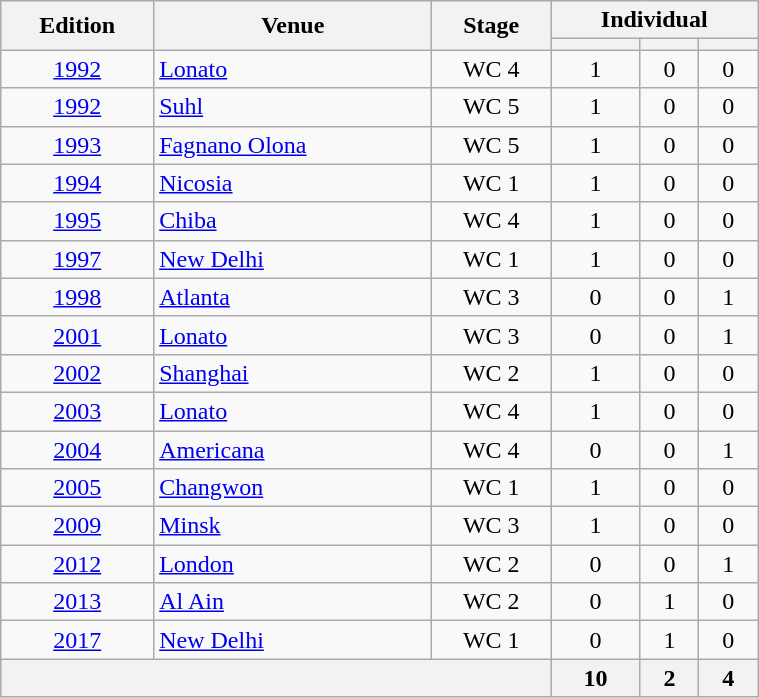<table class="wikitable" width=40% style="font-size:100%; text-align:center;">
<tr>
<th rowspan=2>Edition</th>
<th rowspan=2>Venue</th>
<th rowspan=2>Stage</th>
<th colspan=3>Individual</th>
</tr>
<tr>
<th></th>
<th></th>
<th></th>
</tr>
<tr>
<td><a href='#'>1992</a></td>
<td align=left> <a href='#'>Lonato</a></td>
<td>WC 4</td>
<td>1</td>
<td>0</td>
<td>0</td>
</tr>
<tr>
<td><a href='#'>1992</a></td>
<td align=left> <a href='#'>Suhl</a></td>
<td>WC 5</td>
<td>1</td>
<td>0</td>
<td>0</td>
</tr>
<tr>
<td><a href='#'>1993</a></td>
<td align=left> <a href='#'>Fagnano Olona</a></td>
<td>WC 5</td>
<td>1</td>
<td>0</td>
<td>0</td>
</tr>
<tr>
<td><a href='#'>1994</a></td>
<td align=left> <a href='#'>Nicosia</a></td>
<td>WC 1</td>
<td>1</td>
<td>0</td>
<td>0</td>
</tr>
<tr>
<td><a href='#'>1995</a></td>
<td align=left> <a href='#'>Chiba</a></td>
<td>WC 4</td>
<td>1</td>
<td>0</td>
<td>0</td>
</tr>
<tr>
<td><a href='#'>1997</a></td>
<td align=left> <a href='#'>New Delhi</a></td>
<td>WC 1</td>
<td>1</td>
<td>0</td>
<td>0</td>
</tr>
<tr>
<td><a href='#'>1998</a></td>
<td align=left> <a href='#'>Atlanta</a></td>
<td>WC 3</td>
<td>0</td>
<td>0</td>
<td>1</td>
</tr>
<tr>
<td><a href='#'>2001</a></td>
<td align=left> <a href='#'>Lonato</a></td>
<td>WC 3</td>
<td>0</td>
<td>0</td>
<td>1</td>
</tr>
<tr>
<td><a href='#'>2002</a></td>
<td align=left> <a href='#'>Shanghai</a></td>
<td>WC 2</td>
<td>1</td>
<td>0</td>
<td>0</td>
</tr>
<tr>
<td><a href='#'>2003</a></td>
<td align=left> <a href='#'>Lonato</a></td>
<td>WC 4</td>
<td>1</td>
<td>0</td>
<td>0</td>
</tr>
<tr>
<td><a href='#'>2004</a></td>
<td align=left> <a href='#'>Americana</a></td>
<td>WC 4</td>
<td>0</td>
<td>0</td>
<td>1</td>
</tr>
<tr>
<td><a href='#'>2005</a></td>
<td align=left> <a href='#'>Changwon</a></td>
<td>WC 1</td>
<td>1</td>
<td>0</td>
<td>0</td>
</tr>
<tr>
<td><a href='#'>2009</a></td>
<td align=left> <a href='#'>Minsk</a></td>
<td>WC 3</td>
<td>1</td>
<td>0</td>
<td>0</td>
</tr>
<tr>
<td><a href='#'>2012</a></td>
<td align=left> <a href='#'>London</a></td>
<td>WC 2</td>
<td>0</td>
<td>0</td>
<td>1</td>
</tr>
<tr>
<td><a href='#'>2013</a></td>
<td align=left> <a href='#'>Al Ain</a></td>
<td>WC 2</td>
<td>0</td>
<td>1</td>
<td>0</td>
</tr>
<tr>
<td><a href='#'>2017</a></td>
<td align=left> <a href='#'>New Delhi</a></td>
<td>WC 1</td>
<td>0</td>
<td>1</td>
<td>0</td>
</tr>
<tr>
<th colspan=3></th>
<th>10</th>
<th>2</th>
<th>4</th>
</tr>
</table>
